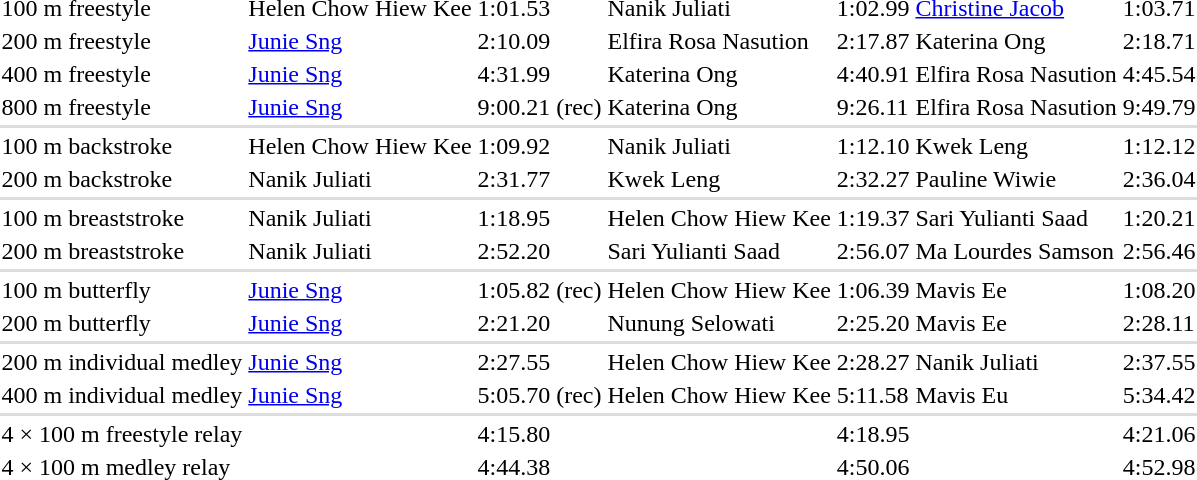<table>
<tr>
<td>100 m freestyle</td>
<td> Helen Chow Hiew Kee</td>
<td>1:01.53</td>
<td> Nanik Juliati</td>
<td>1:02.99</td>
<td> <a href='#'>Christine Jacob</a></td>
<td>1:03.71</td>
</tr>
<tr>
<td>200 m freestyle</td>
<td> <a href='#'>Junie Sng</a></td>
<td>2:10.09</td>
<td> Elfira Rosa Nasution</td>
<td>2:17.87</td>
<td> Katerina Ong</td>
<td>2:18.71</td>
</tr>
<tr>
<td>400 m freestyle</td>
<td> <a href='#'>Junie Sng</a></td>
<td>4:31.99</td>
<td> Katerina Ong</td>
<td>4:40.91</td>
<td> Elfira Rosa Nasution</td>
<td>4:45.54</td>
</tr>
<tr>
<td>800 m freestyle</td>
<td> <a href='#'>Junie Sng</a></td>
<td>9:00.21 (rec)</td>
<td> Katerina Ong</td>
<td>9:26.11</td>
<td> Elfira Rosa Nasution</td>
<td>9:49.79</td>
</tr>
<tr bgcolor=#DDDDDD>
<td colspan=7></td>
</tr>
<tr>
<td>100 m backstroke</td>
<td> Helen Chow Hiew Kee</td>
<td>1:09.92</td>
<td> Nanik Juliati</td>
<td>1:12.10</td>
<td> Kwek Leng</td>
<td>1:12.12</td>
</tr>
<tr>
<td>200 m backstroke</td>
<td> Nanik Juliati</td>
<td>2:31.77</td>
<td> Kwek Leng</td>
<td>2:32.27</td>
<td> Pauline Wiwie</td>
<td>2:36.04</td>
</tr>
<tr bgcolor=#DDDDDD>
<td colspan=7></td>
</tr>
<tr>
<td>100 m breaststroke</td>
<td> Nanik Juliati</td>
<td>1:18.95</td>
<td> Helen Chow Hiew Kee</td>
<td>1:19.37</td>
<td> Sari Yulianti Saad</td>
<td>1:20.21</td>
</tr>
<tr>
<td>200 m breaststroke</td>
<td> Nanik Juliati</td>
<td>2:52.20</td>
<td> Sari Yulianti Saad</td>
<td>2:56.07</td>
<td> Ma Lourdes Samson</td>
<td>2:56.46</td>
</tr>
<tr bgcolor=#DDDDDD>
<td colspan=7></td>
</tr>
<tr>
<td>100 m butterfly</td>
<td> <a href='#'>Junie Sng</a></td>
<td>1:05.82 (rec)</td>
<td> Helen Chow Hiew Kee</td>
<td>1:06.39</td>
<td> Mavis Ee</td>
<td>1:08.20</td>
</tr>
<tr>
<td>200 m butterfly</td>
<td> <a href='#'>Junie Sng</a></td>
<td>2:21.20</td>
<td> Nunung Selowati</td>
<td>2:25.20</td>
<td> Mavis Ee</td>
<td>2:28.11</td>
</tr>
<tr bgcolor=#DDDDDD>
<td colspan=7></td>
</tr>
<tr>
<td>200 m individual medley</td>
<td> <a href='#'>Junie Sng</a></td>
<td>2:27.55</td>
<td> Helen Chow Hiew Kee</td>
<td>2:28.27</td>
<td> Nanik Juliati</td>
<td>2:37.55</td>
</tr>
<tr>
<td>400 m individual medley</td>
<td> <a href='#'>Junie Sng</a></td>
<td>5:05.70 (rec)</td>
<td> Helen Chow Hiew Kee</td>
<td>5:11.58</td>
<td> Mavis Eu</td>
<td>5:34.42</td>
</tr>
<tr bgcolor=#DDDDDD>
<td colspan=7></td>
</tr>
<tr>
<td>4 × 100 m freestyle relay</td>
<td></td>
<td>4:15.80</td>
<td></td>
<td>4:18.95</td>
<td></td>
<td>4:21.06</td>
</tr>
<tr>
<td>4 × 100 m medley relay</td>
<td></td>
<td>4:44.38</td>
<td></td>
<td>4:50.06</td>
<td></td>
<td>4:52.98</td>
</tr>
</table>
